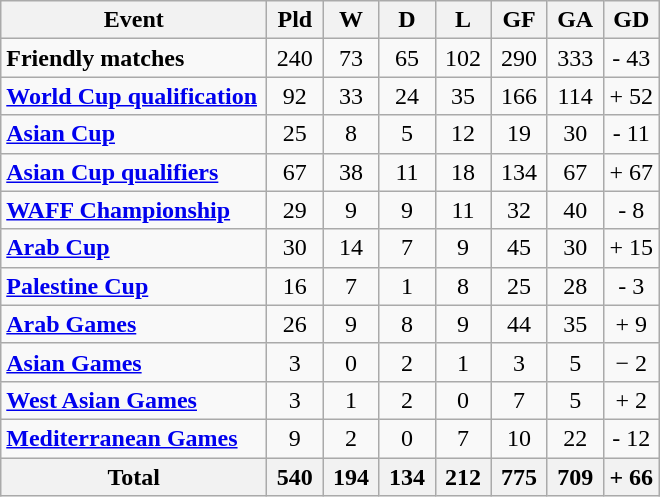<table class="wikitable" style="text-align: center;">
<tr>
<th width=170>Event</th>
<th width=30>Pld</th>
<th width=30>W</th>
<th width=30>D</th>
<th width=30>L</th>
<th width=30>GF</th>
<th width=30>GA</th>
<th width=30>GD</th>
</tr>
<tr>
<td align=left><strong>Friendly matches</strong></td>
<td>240</td>
<td>73</td>
<td>65</td>
<td>102</td>
<td>290</td>
<td>333</td>
<td>- 43</td>
</tr>
<tr>
<td align=left><strong><a href='#'>World Cup qualification</a></strong></td>
<td>92</td>
<td>33</td>
<td>24</td>
<td>35</td>
<td>166</td>
<td>114</td>
<td>+ 52</td>
</tr>
<tr>
<td align=left><strong><a href='#'>Asian Cup</a></strong></td>
<td>25</td>
<td>8</td>
<td>5</td>
<td>12</td>
<td>19</td>
<td>30</td>
<td>- 11</td>
</tr>
<tr>
<td align=left><strong><a href='#'>Asian Cup qualifiers</a></strong></td>
<td>67</td>
<td>38</td>
<td>11</td>
<td>18</td>
<td>134</td>
<td>67</td>
<td>+ 67</td>
</tr>
<tr>
<td align=left><strong><a href='#'>WAFF Championship</a></strong></td>
<td>29</td>
<td>9</td>
<td>9</td>
<td>11</td>
<td>32</td>
<td>40</td>
<td>- 8</td>
</tr>
<tr>
<td align=left><strong><a href='#'>Arab Cup</a></strong></td>
<td>30</td>
<td>14</td>
<td>7</td>
<td>9</td>
<td>45</td>
<td>30</td>
<td>+ 15</td>
</tr>
<tr>
<td align=left><strong><a href='#'>Palestine Cup</a></strong></td>
<td>16</td>
<td>7</td>
<td>1</td>
<td>8</td>
<td>25</td>
<td>28</td>
<td>- 3</td>
</tr>
<tr>
<td align=left><strong><a href='#'>Arab Games</a></strong></td>
<td>26</td>
<td>9</td>
<td>8</td>
<td>9</td>
<td>44</td>
<td>35</td>
<td>+ 9</td>
</tr>
<tr>
<td align=left><strong><a href='#'>Asian Games</a></strong></td>
<td>3</td>
<td>0</td>
<td>2</td>
<td>1</td>
<td>3</td>
<td>5</td>
<td>− 2</td>
</tr>
<tr>
<td align=left><strong><a href='#'>West Asian Games</a></strong></td>
<td>3</td>
<td>1</td>
<td>2</td>
<td>0</td>
<td>7</td>
<td>5</td>
<td>+ 2</td>
</tr>
<tr>
<td align=left><strong><a href='#'>Mediterranean Games</a></strong></td>
<td>9</td>
<td>2</td>
<td>0</td>
<td>7</td>
<td>10</td>
<td>22</td>
<td>- 12</td>
</tr>
<tr>
<th>Total</th>
<th>540</th>
<th>194</th>
<th>134</th>
<th>212</th>
<th>775</th>
<th>709</th>
<th>+ 66</th>
</tr>
</table>
